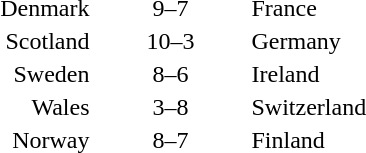<table style="text-align:center">
<tr>
<th width=200></th>
<th width=100></th>
<th width=200></th>
</tr>
<tr>
<td align=right>Denmark </td>
<td>9–7</td>
<td align=left> France</td>
</tr>
<tr>
<td align=right>Scotland </td>
<td>10–3</td>
<td align=left> Germany</td>
</tr>
<tr>
<td align=right>Sweden </td>
<td>8–6</td>
<td align=left> Ireland</td>
</tr>
<tr>
<td align=right>Wales </td>
<td>3–8</td>
<td align=left> Switzerland</td>
</tr>
<tr>
<td align=right>Norway </td>
<td>8–7</td>
<td align=left> Finland</td>
</tr>
</table>
